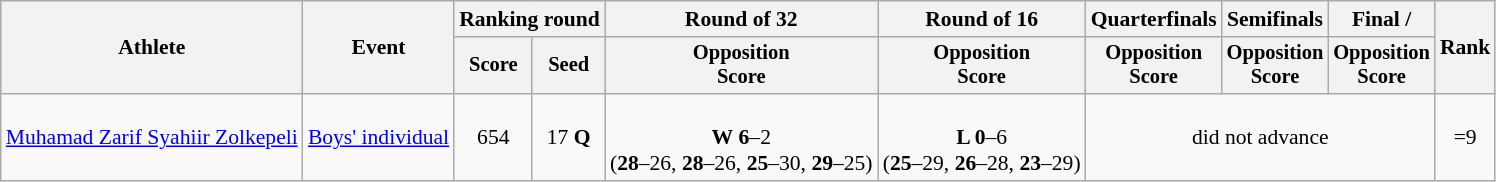<table class="wikitable" style="font-size:90%;">
<tr>
<th rowspan="2">Athlete</th>
<th rowspan="2">Event</th>
<th colspan="2">Ranking round</th>
<th>Round of 32</th>
<th>Round of 16</th>
<th>Quarterfinals</th>
<th>Semifinals</th>
<th>Final / </th>
<th rowspan=2>Rank</th>
</tr>
<tr style="font-size:95%">
<th>Score</th>
<th>Seed</th>
<th>Opposition<br>Score</th>
<th>Opposition<br>Score</th>
<th>Opposition<br>Score</th>
<th>Opposition<br>Score</th>
<th>Opposition<br>Score</th>
</tr>
<tr align=center>
<td align=left><a href='#'>Muhamad Zarif Syahiir Zolkepeli</a></td>
<td align=left><a href='#'>Boys' individual</a></td>
<td>654</td>
<td>17 <strong>Q</strong></td>
<td><br><strong>W</strong> <strong>6</strong>–2<br>(<strong>28</strong>–26, <strong>28</strong>–26, <strong>25</strong>–30, <strong>29</strong>–25)</td>
<td><br><strong>L 0</strong>–6<br>(<strong>25</strong>–29, <strong>26</strong>–28, <strong>23</strong>–29)</td>
<td colspan=3>did not advance</td>
<td>=9</td>
</tr>
</table>
